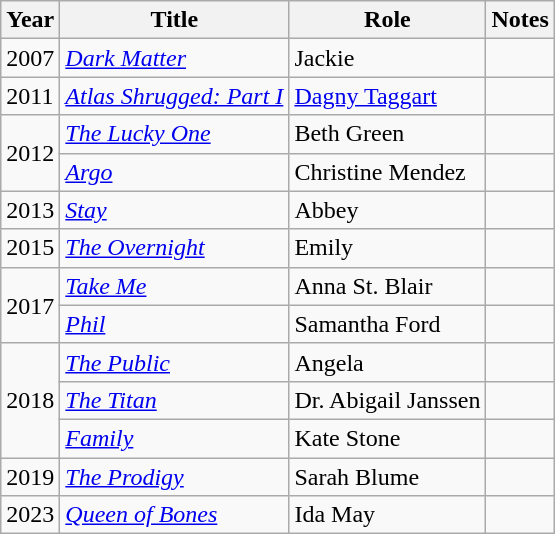<table class="wikitable sortable">
<tr>
<th>Year</th>
<th>Title</th>
<th>Role</th>
<th class="unsortable">Notes</th>
</tr>
<tr>
<td>2007</td>
<td><em><a href='#'>Dark Matter</a></em></td>
<td>Jackie</td>
<td></td>
</tr>
<tr>
<td>2011</td>
<td><em><a href='#'>Atlas Shrugged: Part I</a></em></td>
<td><a href='#'>Dagny Taggart</a></td>
<td></td>
</tr>
<tr>
<td rowspan="2">2012</td>
<td><em><a href='#'>The Lucky One</a></em></td>
<td>Beth Green</td>
<td></td>
</tr>
<tr>
<td><em><a href='#'>Argo</a></em></td>
<td>Christine Mendez</td>
<td></td>
</tr>
<tr>
<td>2013</td>
<td><em><a href='#'>Stay</a></em></td>
<td>Abbey</td>
<td></td>
</tr>
<tr>
<td>2015</td>
<td><em><a href='#'>The Overnight</a></em></td>
<td>Emily</td>
<td></td>
</tr>
<tr>
<td rowspan="2">2017</td>
<td><em><a href='#'>Take Me</a></em></td>
<td>Anna St. Blair</td>
<td></td>
</tr>
<tr>
<td><em><a href='#'>Phil</a></em></td>
<td>Samantha Ford</td>
<td></td>
</tr>
<tr>
<td rowspan="3">2018</td>
<td><em><a href='#'>The Public</a></em></td>
<td>Angela</td>
<td></td>
</tr>
<tr>
<td><em><a href='#'>The Titan</a></em></td>
<td>Dr. Abigail Janssen</td>
<td></td>
</tr>
<tr>
<td><em><a href='#'>Family</a></em></td>
<td>Kate Stone</td>
<td></td>
</tr>
<tr>
<td>2019</td>
<td><em><a href='#'>The Prodigy</a></em></td>
<td>Sarah Blume</td>
<td></td>
</tr>
<tr>
<td>2023</td>
<td><em><a href='#'>Queen of Bones</a></em></td>
<td>Ida May</td>
<td></td>
</tr>
</table>
